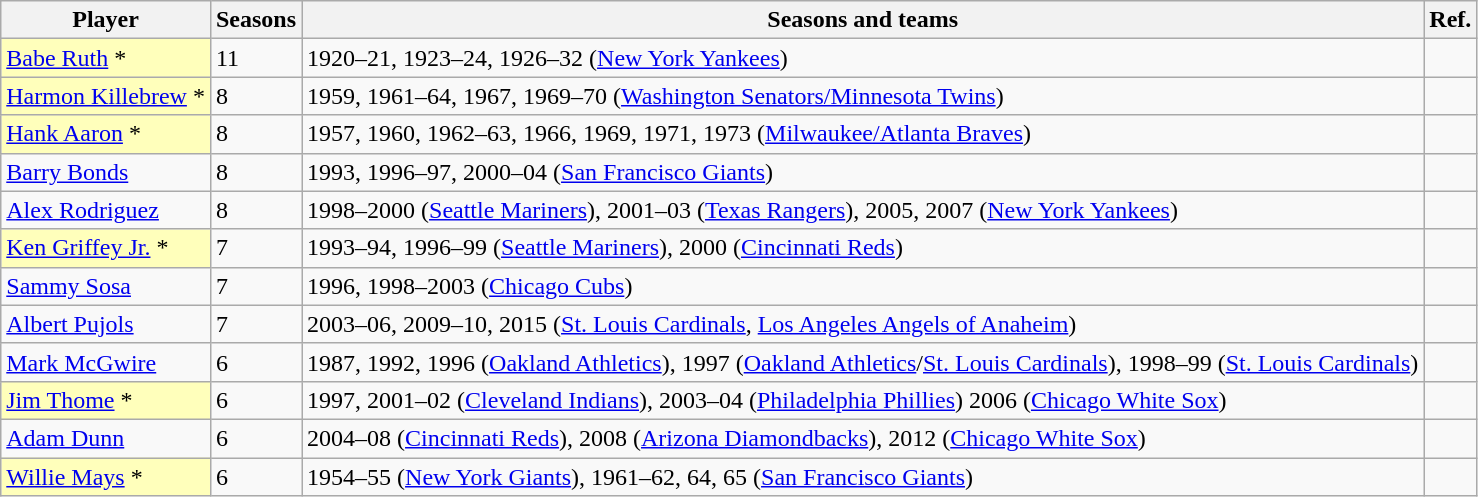<table class="wikitable">
<tr>
<th>Player</th>
<th>Seasons</th>
<th>Seasons and teams</th>
<th>Ref.</th>
</tr>
<tr>
<td style="background-color:#ffffbb"><a href='#'>Babe Ruth</a> *</td>
<td>11</td>
<td>1920–21, 1923–24, 1926–32 (<a href='#'>New York Yankees</a>)</td>
<td></td>
</tr>
<tr>
<td style="background-color:#ffffbb"><a href='#'>Harmon Killebrew</a> *</td>
<td>8</td>
<td>1959, 1961–64, 1967, 1969–70 (<a href='#'>Washington Senators/Minnesota Twins</a>)</td>
<td></td>
</tr>
<tr>
<td style="background-color:#ffffbb"><a href='#'>Hank Aaron</a> *</td>
<td>8</td>
<td>1957, 1960, 1962–63, 1966, 1969, 1971, 1973 (<a href='#'>Milwaukee/Atlanta Braves</a>)</td>
<td></td>
</tr>
<tr>
<td><a href='#'>Barry Bonds</a></td>
<td>8</td>
<td>1993, 1996–97, 2000–04 (<a href='#'>San Francisco Giants</a>)</td>
<td></td>
</tr>
<tr>
<td><a href='#'>Alex Rodriguez</a></td>
<td>8</td>
<td>1998–2000 (<a href='#'>Seattle Mariners</a>), 2001–03 (<a href='#'>Texas Rangers</a>), 2005, 2007 (<a href='#'>New York Yankees</a>)</td>
<td></td>
</tr>
<tr>
<td style="background-color:#ffffbb"><a href='#'>Ken Griffey Jr.</a> *</td>
<td>7</td>
<td>1993–94, 1996–99 (<a href='#'>Seattle Mariners</a>), 2000 (<a href='#'>Cincinnati Reds</a>)</td>
<td></td>
</tr>
<tr>
<td><a href='#'>Sammy Sosa</a></td>
<td>7</td>
<td>1996, 1998–2003 (<a href='#'>Chicago Cubs</a>)</td>
<td></td>
</tr>
<tr>
<td><a href='#'>Albert Pujols</a></td>
<td>7</td>
<td>2003–06, 2009–10, 2015 (<a href='#'>St. Louis Cardinals</a>, <a href='#'>Los Angeles Angels of Anaheim</a>)</td>
<td></td>
</tr>
<tr>
<td><a href='#'>Mark McGwire</a></td>
<td>6</td>
<td>1987, 1992, 1996 (<a href='#'>Oakland Athletics</a>), 1997 (<a href='#'>Oakland Athletics</a>/<a href='#'>St. Louis Cardinals</a>), 1998–99 (<a href='#'>St. Louis Cardinals</a>)</td>
<td></td>
</tr>
<tr>
<td style="background-color:#ffffbb"><a href='#'>Jim Thome</a> *</td>
<td>6</td>
<td>1997, 2001–02 (<a href='#'>Cleveland Indians</a>), 2003–04 (<a href='#'>Philadelphia Phillies</a>) 2006 (<a href='#'>Chicago White Sox</a>)</td>
<td></td>
</tr>
<tr>
<td><a href='#'>Adam Dunn</a></td>
<td>6</td>
<td>2004–08 (<a href='#'>Cincinnati Reds</a>), 2008 (<a href='#'>Arizona Diamondbacks</a>), 2012 (<a href='#'>Chicago White Sox</a>)</td>
<td></td>
</tr>
<tr>
<td style="background-color:#ffffbb"><a href='#'>Willie Mays</a> *</td>
<td>6</td>
<td>1954–55 (<a href='#'>New York Giants</a>), 1961–62, 64, 65 (<a href='#'>San Francisco Giants</a>)</td>
<td></td>
</tr>
</table>
